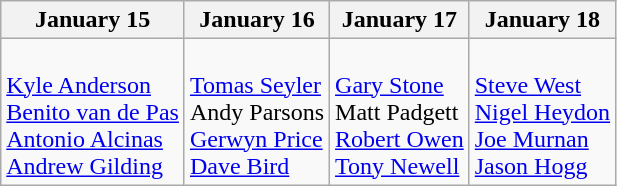<table class="wikitable">
<tr>
<th>January 15</th>
<th>January 16</th>
<th>January 17</th>
<th>January 18</th>
</tr>
<tr>
<td><br> <a href='#'>Kyle Anderson</a> <br>
 <a href='#'>Benito van de Pas</a> <br>
 <a href='#'>Antonio Alcinas</a> <br>
 <a href='#'>Andrew Gilding</a> <br></td>
<td><br> <a href='#'>Tomas Seyler</a> <br>
 Andy Parsons <br>
 <a href='#'>Gerwyn Price</a> <br>
 <a href='#'>Dave Bird</a> <br></td>
<td><br> <a href='#'>Gary Stone</a> <br>
 Matt Padgett <br>
 <a href='#'>Robert Owen</a><br>
 <a href='#'>Tony Newell</a><br></td>
<td><br> <a href='#'>Steve West</a> <br>
 <a href='#'>Nigel Heydon</a> <br>
 <a href='#'>Joe Murnan</a> <br>
 <a href='#'>Jason Hogg</a> <br></td>
</tr>
</table>
